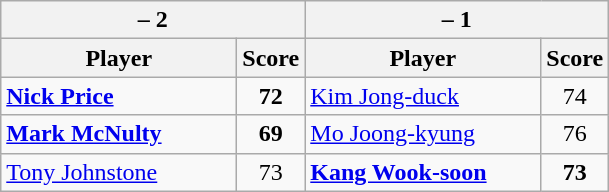<table class=wikitable>
<tr>
<th colspan=2> – 2</th>
<th colspan=2> – 1</th>
</tr>
<tr>
<th width=150>Player</th>
<th>Score</th>
<th width=150>Player</th>
<th>Score</th>
</tr>
<tr>
<td><strong><a href='#'>Nick Price</a></strong></td>
<td align=center><strong>72</strong></td>
<td><a href='#'>Kim Jong-duck</a></td>
<td align=center>74</td>
</tr>
<tr>
<td><strong><a href='#'>Mark McNulty</a></strong></td>
<td align=center><strong>69</strong></td>
<td><a href='#'>Mo Joong-kyung</a></td>
<td align=center>76</td>
</tr>
<tr>
<td><a href='#'>Tony Johnstone</a></td>
<td align=center>73</td>
<td><strong><a href='#'>Kang Wook-soon</a></strong></td>
<td align=center><strong>73</strong></td>
</tr>
</table>
